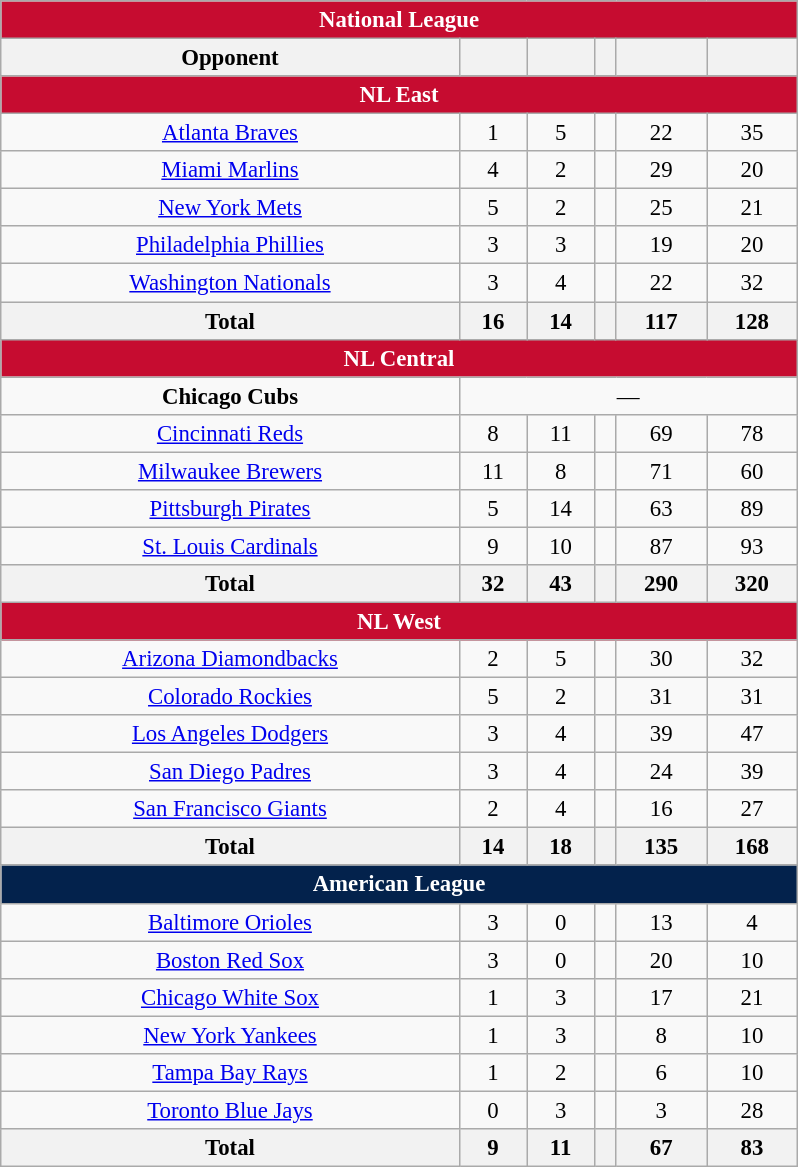<table class="wikitable" style="font-size:95%; text-align:center; width:35em;margin: 0.5em auto;">
<tr>
<td colspan="7" style="background:#c60c30;color:#fff"><strong>National League</strong></td>
</tr>
<tr>
<th>Opponent</th>
<th></th>
<th></th>
<th></th>
<th></th>
<th></th>
</tr>
<tr>
<td colspan="7" style="background:#c60c30;color:#fff"><strong>NL East</strong></td>
</tr>
<tr>
<td><a href='#'>Atlanta Braves</a></td>
<td>1</td>
<td>5</td>
<td></td>
<td>22</td>
<td>35</td>
</tr>
<tr>
<td><a href='#'>Miami Marlins</a></td>
<td>4</td>
<td>2</td>
<td></td>
<td>29</td>
<td>20</td>
</tr>
<tr>
<td><a href='#'>New York Mets</a></td>
<td>5</td>
<td>2</td>
<td></td>
<td>25</td>
<td>21</td>
</tr>
<tr>
<td><a href='#'>Philadelphia Phillies</a></td>
<td>3</td>
<td>3</td>
<td></td>
<td>19</td>
<td>20</td>
</tr>
<tr>
<td><a href='#'>Washington Nationals</a></td>
<td>3</td>
<td>4</td>
<td></td>
<td>22</td>
<td>32</td>
</tr>
<tr>
<th>Total</th>
<th>16</th>
<th>14</th>
<th></th>
<th>117</th>
<th>128</th>
</tr>
<tr>
<td colspan="7" style="background:#c60c30;color:#fff"><strong>NL Central</strong></td>
</tr>
<tr>
<td><strong>Chicago Cubs</strong></td>
<td colspan="5">—</td>
</tr>
<tr>
<td><a href='#'>Cincinnati Reds</a></td>
<td>8</td>
<td>11</td>
<td></td>
<td>69</td>
<td>78</td>
</tr>
<tr>
<td><a href='#'>Milwaukee Brewers</a></td>
<td>11</td>
<td>8</td>
<td></td>
<td>71</td>
<td>60</td>
</tr>
<tr>
<td><a href='#'>Pittsburgh Pirates</a></td>
<td>5</td>
<td>14</td>
<td></td>
<td>63</td>
<td>89</td>
</tr>
<tr>
<td><a href='#'>St. Louis Cardinals</a></td>
<td>9</td>
<td>10</td>
<td></td>
<td>87</td>
<td>93</td>
</tr>
<tr>
<th>Total</th>
<th>32</th>
<th>43</th>
<th></th>
<th>290</th>
<th>320</th>
</tr>
<tr>
<td colspan="7" style="background:#c60c30;color:#fff"><strong>NL West</strong></td>
</tr>
<tr>
<td><a href='#'>Arizona Diamondbacks</a></td>
<td>2</td>
<td>5</td>
<td></td>
<td>30</td>
<td>32</td>
</tr>
<tr>
<td><a href='#'>Colorado Rockies</a></td>
<td>5</td>
<td>2</td>
<td></td>
<td>31</td>
<td>31</td>
</tr>
<tr>
<td><a href='#'>Los Angeles Dodgers</a></td>
<td>3</td>
<td>4</td>
<td></td>
<td>39</td>
<td>47</td>
</tr>
<tr>
<td><a href='#'>San Diego Padres</a></td>
<td>3</td>
<td>4</td>
<td></td>
<td>24</td>
<td>39</td>
</tr>
<tr>
<td><a href='#'>San Francisco Giants</a></td>
<td>2</td>
<td>4</td>
<td></td>
<td>16</td>
<td>27</td>
</tr>
<tr>
<th>Total</th>
<th>14</th>
<th>18</th>
<th></th>
<th>135</th>
<th>168</th>
</tr>
<tr>
<td colspan="7" style="background:#03224c;color:#fff"><strong>American League</strong></td>
</tr>
<tr>
<td><a href='#'>Baltimore Orioles</a></td>
<td>3</td>
<td>0</td>
<td></td>
<td>13</td>
<td>4</td>
</tr>
<tr>
<td><a href='#'>Boston Red Sox</a></td>
<td>3</td>
<td>0</td>
<td></td>
<td>20</td>
<td>10</td>
</tr>
<tr>
<td><a href='#'>Chicago White Sox</a></td>
<td>1</td>
<td>3</td>
<td></td>
<td>17</td>
<td>21</td>
</tr>
<tr>
<td><a href='#'>New York Yankees</a></td>
<td>1</td>
<td>3</td>
<td></td>
<td>8</td>
<td>10</td>
</tr>
<tr>
<td><a href='#'>Tampa Bay Rays</a></td>
<td>1</td>
<td>2</td>
<td></td>
<td>6</td>
<td>10</td>
</tr>
<tr>
<td><a href='#'>Toronto Blue Jays</a></td>
<td>0</td>
<td>3</td>
<td></td>
<td>3</td>
<td>28</td>
</tr>
<tr>
<th>Total</th>
<th>9</th>
<th>11</th>
<th></th>
<th>67</th>
<th>83</th>
</tr>
</table>
